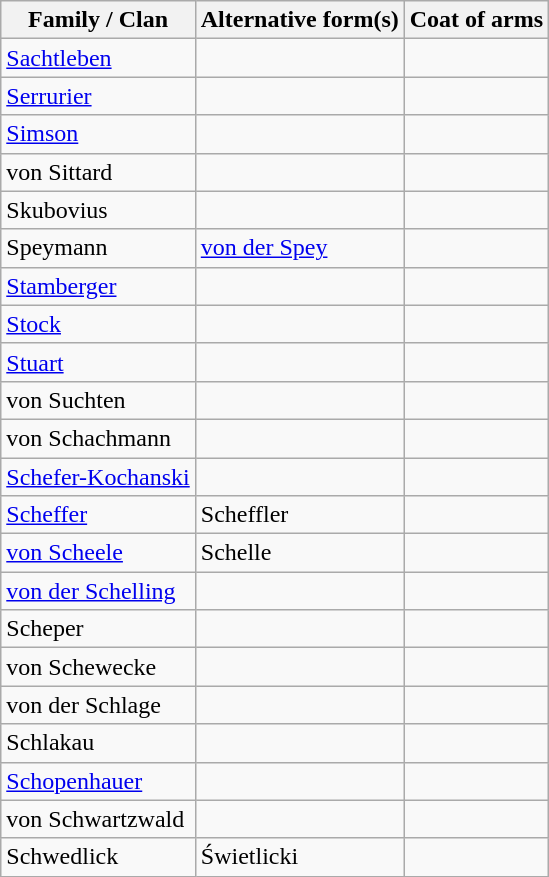<table class="wikitable">
<tr>
<th>Family / Clan</th>
<th>Alternative form(s)</th>
<th>Coat of arms</th>
</tr>
<tr>
<td><a href='#'>Sachtleben</a></td>
<td></td>
<td></td>
</tr>
<tr>
<td><a href='#'>Serrurier</a></td>
<td></td>
<td></td>
</tr>
<tr>
<td><a href='#'>Simson</a></td>
<td></td>
<td></td>
</tr>
<tr>
<td>von Sittard</td>
<td></td>
<td></td>
</tr>
<tr>
<td>Skubovius</td>
<td></td>
<td></td>
</tr>
<tr>
<td>Speymann</td>
<td><a href='#'>von der Spey</a></td>
<td></td>
</tr>
<tr>
<td><a href='#'>Stamberger</a></td>
<td></td>
<td></td>
</tr>
<tr>
<td><a href='#'>Stock</a></td>
<td></td>
<td></td>
</tr>
<tr>
<td><a href='#'>Stuart</a></td>
<td></td>
<td></td>
</tr>
<tr>
<td>von Suchten</td>
<td></td>
<td></td>
</tr>
<tr>
<td>von Schachmann</td>
<td></td>
<td></td>
</tr>
<tr>
<td><a href='#'>Schefer-Kochanski</a></td>
<td></td>
<td></td>
</tr>
<tr>
<td><a href='#'>Scheffer</a></td>
<td>Scheffler</td>
<td></td>
</tr>
<tr>
<td><a href='#'>von Scheele</a></td>
<td>Schelle</td>
<td></td>
</tr>
<tr>
<td><a href='#'>von der Schelling</a></td>
<td></td>
<td></td>
</tr>
<tr>
<td>Scheper</td>
<td></td>
<td></td>
</tr>
<tr>
<td>von Schewecke</td>
<td></td>
<td></td>
</tr>
<tr>
<td>von der Schlage</td>
<td></td>
<td></td>
</tr>
<tr>
<td>Schlakau</td>
<td></td>
<td></td>
</tr>
<tr>
<td><a href='#'>Schopenhauer</a></td>
<td></td>
<td></td>
</tr>
<tr>
<td>von Schwartzwald</td>
<td></td>
<td></td>
</tr>
<tr>
<td>Schwedlick</td>
<td>Świetlicki</td>
<td></td>
</tr>
</table>
